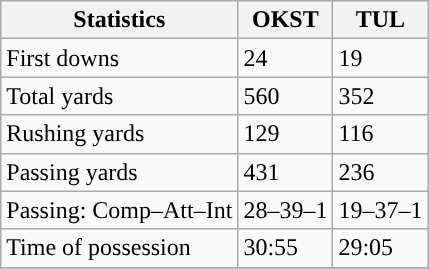<table class="wikitable" style="float: left;">
<tr>
<th>Statistics</th>
<th>OKST</th>
<th>TUL</th>
</tr>
<tr>
<td>First downs</td>
<td>24</td>
<td>19</td>
</tr>
<tr>
<td>Total yards</td>
<td>560</td>
<td>352</td>
</tr>
<tr>
<td>Rushing yards</td>
<td>129</td>
<td>116</td>
</tr>
<tr>
<td>Passing yards</td>
<td>431</td>
<td>236</td>
</tr>
<tr>
<td>Passing: Comp–Att–Int</td>
<td>28–39–1</td>
<td>19–37–1</td>
</tr>
<tr>
<td>Time of possession</td>
<td>30:55</td>
<td>29:05</td>
</tr>
<tr>
</tr>
</table>
